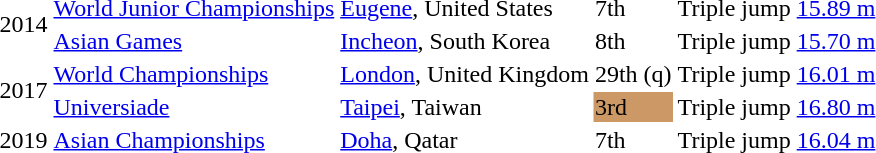<table>
<tr>
<td rowspan=2>2014</td>
<td><a href='#'>World Junior Championships</a></td>
<td><a href='#'>Eugene</a>, United States</td>
<td>7th</td>
<td>Triple jump</td>
<td><a href='#'>15.89 m</a></td>
</tr>
<tr>
<td><a href='#'>Asian Games</a></td>
<td><a href='#'>Incheon</a>, South Korea</td>
<td>8th</td>
<td>Triple jump</td>
<td><a href='#'>15.70 m</a></td>
</tr>
<tr>
<td rowspan=2>2017</td>
<td><a href='#'>World Championships</a></td>
<td><a href='#'>London</a>, United Kingdom</td>
<td>29th (q)</td>
<td>Triple jump</td>
<td><a href='#'>16.01 m</a></td>
</tr>
<tr>
<td><a href='#'>Universiade</a></td>
<td><a href='#'>Taipei</a>, Taiwan</td>
<td bgcolor=cc9966>3rd</td>
<td>Triple jump</td>
<td><a href='#'>16.80 m</a></td>
</tr>
<tr>
<td>2019</td>
<td><a href='#'>Asian Championships</a></td>
<td><a href='#'>Doha</a>, Qatar</td>
<td>7th</td>
<td>Triple jump</td>
<td><a href='#'>16.04 m</a></td>
</tr>
</table>
